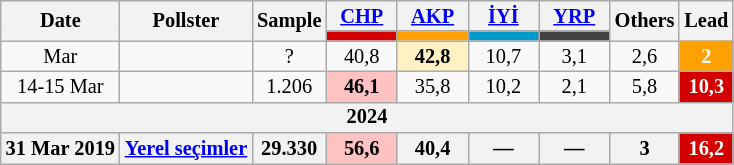<table class="wikitable mw-collapsible" style="text-align:center; font-size:85%; line-height:14px;">
<tr>
<th rowspan="2">Date</th>
<th rowspan="2">Pollster</th>
<th rowspan="2">Sample</th>
<th style="width:3em;"><a href='#'>CHP</a></th>
<th style="width:3em;"><a href='#'>AKP</a></th>
<th style="width:3em;"><a href='#'>İYİ</a></th>
<th style="width:3em;"><a href='#'>YRP</a></th>
<th rowspan="2">Others</th>
<th rowspan="2">Lead</th>
</tr>
<tr>
<th style="background:#d40000;"></th>
<th style="background:#fda000;"></th>
<th style="background:#0099cc;"></th>
<th style="background:#414042;"></th>
</tr>
<tr>
<td>Mar</td>
<td></td>
<td>?</td>
<td>40,8</td>
<td style="background:#FFF1C4"><strong>42,8</strong></td>
<td>10,7</td>
<td>3,1</td>
<td>2,6</td>
<th style="background:#fda000; color:white;">2</th>
</tr>
<tr>
<td>14-15 Mar</td>
<td></td>
<td>1.206</td>
<td style="background:#FFC2C2"><strong>46,1</strong></td>
<td>35,8</td>
<td>10,2</td>
<td>2,1</td>
<td>5,8</td>
<th style="background:#d40000; color:white;">10,3</th>
</tr>
<tr>
<th colspan="9">2024</th>
</tr>
<tr>
<th>31 Mar 2019</th>
<th><a href='#'>Yerel seçimler</a></th>
<th>29.330</th>
<th style="background:#FFC2C2">56,6</th>
<th>40,4</th>
<th>—</th>
<th>—</th>
<th>3</th>
<th style="background:#d40000; color:white;">16,2</th>
</tr>
</table>
